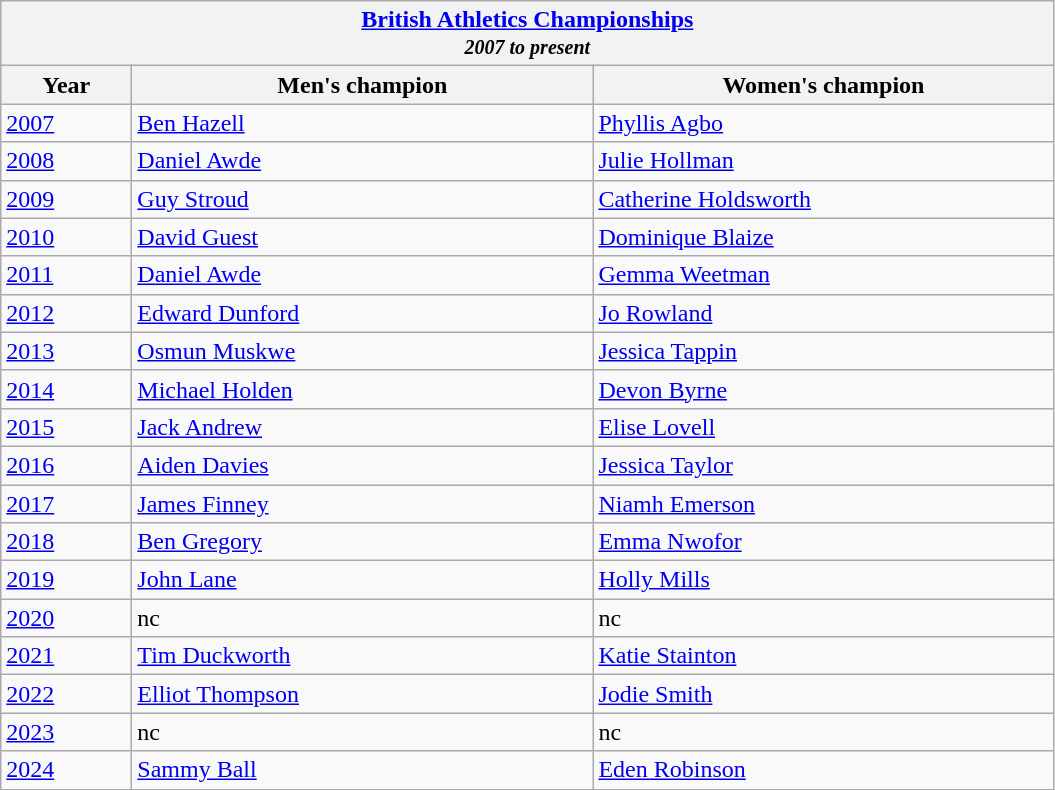<table class="wikitable">
<tr>
<th colspan="3"><a href='#'>British Athletics Championships</a><br><em><small>2007 to present</small></em></th>
</tr>
<tr>
<th width=80>Year</th>
<th width=300>Men's champion</th>
<th width=300>Women's champion</th>
</tr>
<tr>
<td><a href='#'>2007</a></td>
<td><a href='#'>Ben Hazell</a></td>
<td><a href='#'>Phyllis Agbo</a></td>
</tr>
<tr>
<td><a href='#'>2008</a></td>
<td><a href='#'>Daniel Awde</a></td>
<td><a href='#'>Julie Hollman</a></td>
</tr>
<tr>
<td><a href='#'>2009</a></td>
<td><a href='#'>Guy Stroud</a></td>
<td><a href='#'>Catherine Holdsworth</a></td>
</tr>
<tr>
<td><a href='#'>2010</a></td>
<td><a href='#'>David Guest</a></td>
<td><a href='#'>Dominique Blaize</a></td>
</tr>
<tr>
<td><a href='#'>2011</a></td>
<td><a href='#'>Daniel Awde</a></td>
<td><a href='#'>Gemma Weetman</a></td>
</tr>
<tr>
<td><a href='#'>2012</a></td>
<td><a href='#'>Edward Dunford</a></td>
<td><a href='#'>Jo Rowland</a></td>
</tr>
<tr>
<td><a href='#'>2013</a></td>
<td><a href='#'>Osmun Muskwe</a></td>
<td><a href='#'>Jessica Tappin</a></td>
</tr>
<tr>
<td><a href='#'>2014</a></td>
<td><a href='#'>Michael Holden</a></td>
<td><a href='#'>Devon Byrne</a></td>
</tr>
<tr>
<td><a href='#'>2015</a></td>
<td><a href='#'>Jack Andrew</a></td>
<td><a href='#'>Elise Lovell</a></td>
</tr>
<tr>
<td><a href='#'>2016</a></td>
<td><a href='#'>Aiden Davies</a></td>
<td><a href='#'>Jessica Taylor</a></td>
</tr>
<tr>
<td><a href='#'>2017</a></td>
<td><a href='#'>James Finney</a></td>
<td><a href='#'>Niamh Emerson</a></td>
</tr>
<tr>
<td><a href='#'>2018</a></td>
<td><a href='#'>Ben Gregory</a></td>
<td><a href='#'>Emma Nwofor</a></td>
</tr>
<tr>
<td><a href='#'>2019</a></td>
<td><a href='#'>John Lane</a></td>
<td><a href='#'>Holly Mills</a></td>
</tr>
<tr>
<td><a href='#'>2020</a></td>
<td>nc</td>
<td>nc</td>
</tr>
<tr>
<td><a href='#'>2021</a></td>
<td><a href='#'>Tim Duckworth</a></td>
<td><a href='#'>Katie Stainton</a></td>
</tr>
<tr>
<td><a href='#'>2022</a></td>
<td><a href='#'>Elliot Thompson</a></td>
<td><a href='#'>Jodie Smith</a></td>
</tr>
<tr>
<td><a href='#'>2023</a></td>
<td>nc</td>
<td>nc</td>
</tr>
<tr>
<td><a href='#'>2024</a></td>
<td><a href='#'>Sammy Ball</a></td>
<td><a href='#'>Eden Robinson</a></td>
</tr>
</table>
